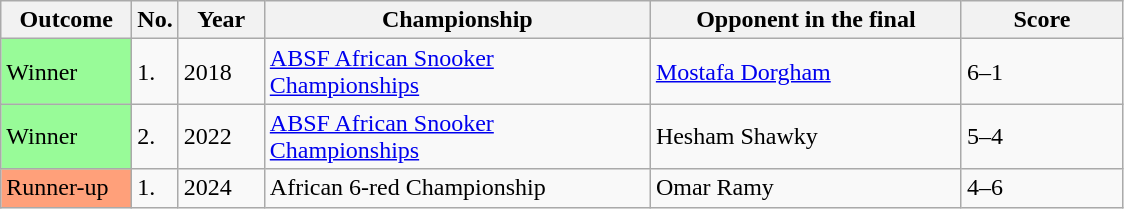<table class="sortable wikitable">
<tr>
<th width="80">Outcome</th>
<th width="20">No.</th>
<th width="50">Year</th>
<th width="250">Championship</th>
<th width="200">Opponent in the final</th>
<th width="100">Score</th>
</tr>
<tr>
<td style="background:#98fb98;">Winner</td>
<td>1.</td>
<td>2018</td>
<td><a href='#'>ABSF African Snooker Championships</a></td>
<td> <a href='#'>Mostafa Dorgham</a></td>
<td>6–1</td>
</tr>
<tr>
<td style="background:#98fb98;">Winner</td>
<td>2.</td>
<td>2022</td>
<td><a href='#'>ABSF African Snooker Championships</a></td>
<td> Hesham Shawky</td>
<td>5–4</td>
</tr>
<tr>
<td style="background:#ffa07a;">Runner-up</td>
<td>1.</td>
<td>2024</td>
<td>African 6-red Championship</td>
<td> Omar Ramy</td>
<td>4–6</td>
</tr>
</table>
